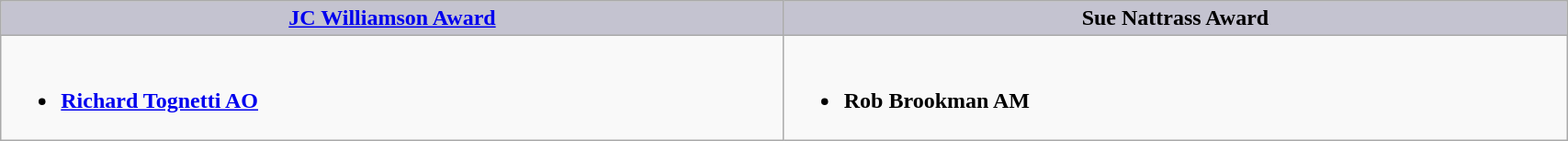<table class=wikitable width="90%" border="1" cellpadding="5" cellspacing="0" align="centre">
<tr>
<th style="background:#C4C3D0;width:50%"><a href='#'>JC Williamson Award</a></th>
<th style="background:#C4C3D0;width:50%">Sue Nattrass Award</th>
</tr>
<tr>
<td valign="top"><br><ul><li><strong><a href='#'>Richard Tognetti AO</a></strong></li></ul></td>
<td valign="top"><br><ul><li><strong>Rob Brookman AM</strong></li></ul></td>
</tr>
</table>
